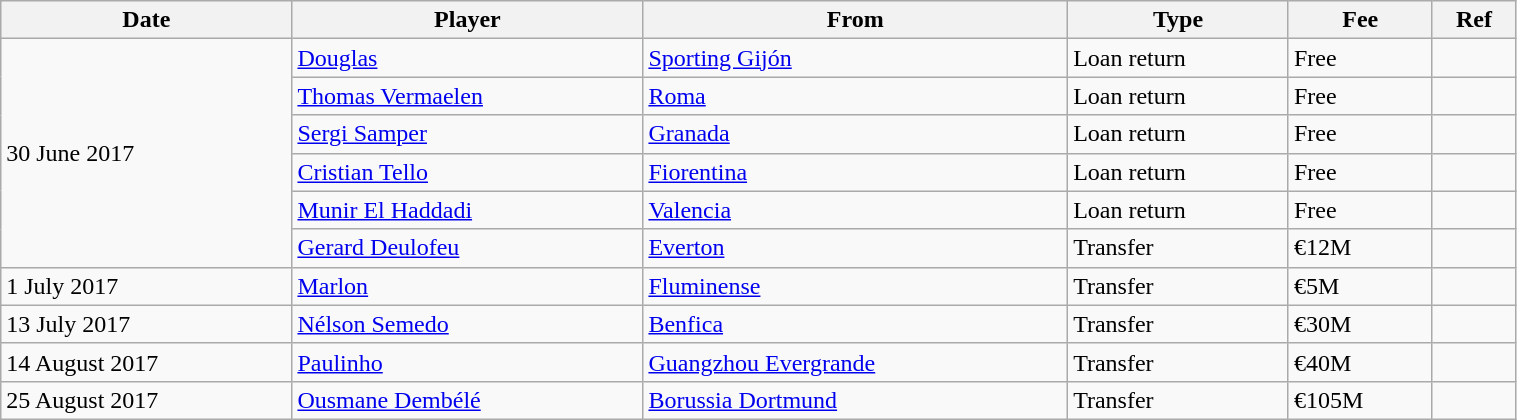<table class="wikitable" style="width:80%;">
<tr>
<th>Date</th>
<th>Player</th>
<th>From</th>
<th>Type</th>
<th>Fee</th>
<th>Ref</th>
</tr>
<tr>
<td rowspan="6">30 June 2017</td>
<td> <a href='#'>Douglas</a></td>
<td><a href='#'>Sporting Gijón</a></td>
<td>Loan return</td>
<td>Free</td>
<td></td>
</tr>
<tr>
<td> <a href='#'>Thomas Vermaelen</a></td>
<td> <a href='#'>Roma</a></td>
<td>Loan return</td>
<td>Free</td>
<td></td>
</tr>
<tr>
<td> <a href='#'>Sergi Samper</a></td>
<td><a href='#'>Granada</a></td>
<td>Loan return</td>
<td>Free</td>
<td></td>
</tr>
<tr>
<td> <a href='#'>Cristian Tello</a></td>
<td> <a href='#'>Fiorentina</a></td>
<td>Loan return</td>
<td>Free</td>
<td></td>
</tr>
<tr>
<td> <a href='#'>Munir El Haddadi</a></td>
<td><a href='#'>Valencia</a></td>
<td>Loan return</td>
<td>Free</td>
<td></td>
</tr>
<tr>
<td> <a href='#'>Gerard Deulofeu</a></td>
<td> <a href='#'>Everton</a></td>
<td>Transfer</td>
<td>€12M</td>
<td></td>
</tr>
<tr>
<td>1 July 2017</td>
<td> <a href='#'>Marlon</a></td>
<td> <a href='#'>Fluminense</a></td>
<td>Transfer</td>
<td>€5M</td>
<td></td>
</tr>
<tr>
<td>13 July 2017</td>
<td> <a href='#'>Nélson Semedo</a></td>
<td> <a href='#'>Benfica</a></td>
<td>Transfer</td>
<td>€30M</td>
<td></td>
</tr>
<tr>
<td>14 August 2017</td>
<td> <a href='#'>Paulinho</a></td>
<td> <a href='#'>Guangzhou Evergrande</a></td>
<td>Transfer</td>
<td>€40M</td>
<td></td>
</tr>
<tr>
<td>25 August 2017</td>
<td> <a href='#'>Ousmane Dembélé</a></td>
<td> <a href='#'>Borussia Dortmund</a></td>
<td>Transfer</td>
<td>€105M</td>
<td></td>
</tr>
</table>
